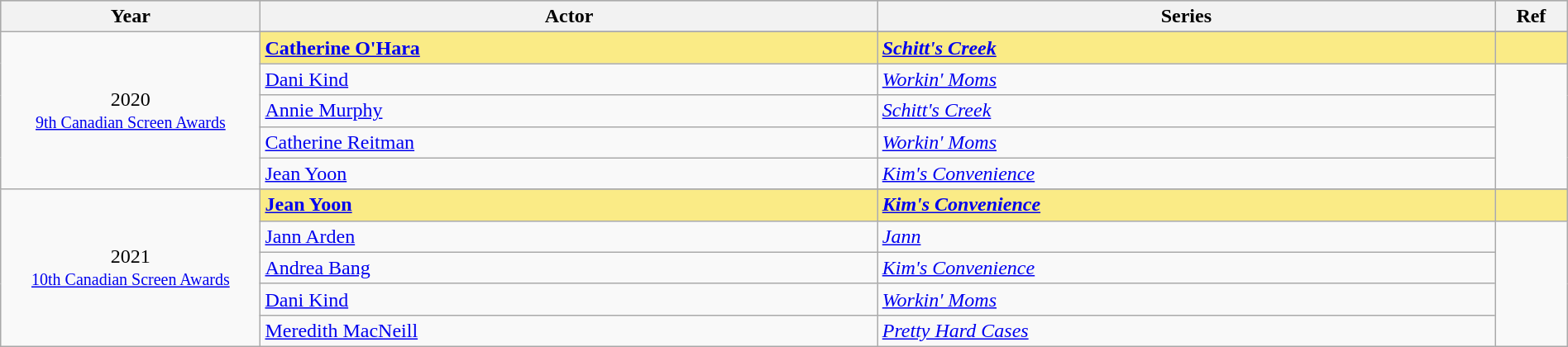<table class="wikitable" style="width:100%;">
<tr style="background:#bebebe;">
<th style="width:8%;">Year</th>
<th style="width:19%;">Actor</th>
<th style="width:19%;">Series</th>
<th style="width:2%;">Ref</th>
</tr>
<tr>
<td rowspan="6" align="center">2020 <br> <small><a href='#'>9th Canadian Screen Awards</a></small></td>
</tr>
<tr style="background:#FAEB86;">
<td><strong><a href='#'>Catherine O'Hara</a></strong></td>
<td><strong><em><a href='#'>Schitt's Creek</a></em></strong></td>
<td></td>
</tr>
<tr>
<td><a href='#'>Dani Kind</a></td>
<td><em><a href='#'>Workin' Moms</a></em></td>
<td rowspan=4></td>
</tr>
<tr>
<td><a href='#'>Annie Murphy</a></td>
<td><em><a href='#'>Schitt's Creek</a></em></td>
</tr>
<tr>
<td><a href='#'>Catherine Reitman</a></td>
<td><em><a href='#'>Workin' Moms</a></em></td>
</tr>
<tr>
<td><a href='#'>Jean Yoon</a></td>
<td><em><a href='#'>Kim's Convenience</a></em></td>
</tr>
<tr>
<td rowspan="6" align="center">2021 <br> <small><a href='#'>10th Canadian Screen Awards</a></small></td>
</tr>
<tr style="background:#FAEB86;">
<td><strong><a href='#'>Jean Yoon</a></strong></td>
<td><strong><em><a href='#'>Kim's Convenience</a></em></strong></td>
<td></td>
</tr>
<tr>
<td><a href='#'>Jann Arden</a></td>
<td><em><a href='#'>Jann</a></em></td>
<td rowspan=4></td>
</tr>
<tr>
<td><a href='#'>Andrea Bang</a></td>
<td><em><a href='#'>Kim's Convenience</a></em></td>
</tr>
<tr>
<td><a href='#'>Dani Kind</a></td>
<td><em><a href='#'>Workin' Moms</a></em></td>
</tr>
<tr>
<td><a href='#'>Meredith MacNeill</a></td>
<td><em><a href='#'>Pretty Hard Cases</a></em></td>
</tr>
</table>
